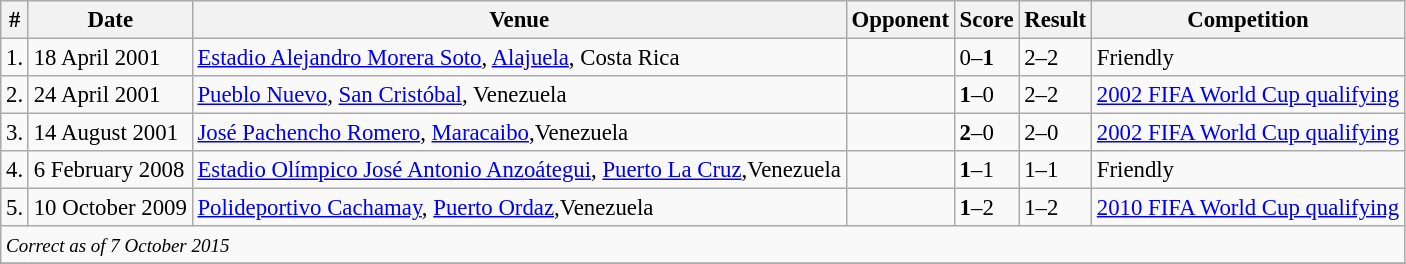<table class="wikitable" style="font-size:95%;">
<tr>
<th>#</th>
<th>Date</th>
<th>Venue</th>
<th>Opponent</th>
<th>Score</th>
<th>Result</th>
<th>Competition</th>
</tr>
<tr>
<td>1.</td>
<td>18 April 2001</td>
<td><a href='#'>Estadio Alejandro Morera Soto</a>, <a href='#'>Alajuela</a>, Costa Rica</td>
<td></td>
<td>0–<strong>1</strong></td>
<td>2–2</td>
<td>Friendly</td>
</tr>
<tr>
<td>2.</td>
<td>24 April 2001</td>
<td><a href='#'>Pueblo Nuevo</a>, <a href='#'>San Cristóbal</a>, Venezuela</td>
<td></td>
<td><strong>1</strong>–0</td>
<td>2–2</td>
<td><a href='#'>2002 FIFA World Cup qualifying</a></td>
</tr>
<tr>
<td>3.</td>
<td>14 August 2001</td>
<td><a href='#'>José Pachencho Romero</a>, <a href='#'>Maracaibo</a>,Venezuela</td>
<td></td>
<td><strong>2</strong>–0</td>
<td>2–0</td>
<td><a href='#'>2002 FIFA World Cup qualifying</a></td>
</tr>
<tr>
<td>4.</td>
<td>6 February 2008</td>
<td><a href='#'>Estadio Olímpico José Antonio Anzoátegui</a>, <a href='#'>Puerto La Cruz</a>,Venezuela</td>
<td></td>
<td><strong>1</strong>–1</td>
<td>1–1</td>
<td>Friendly</td>
</tr>
<tr>
<td>5.</td>
<td>10 October 2009</td>
<td><a href='#'>Polideportivo Cachamay</a>, <a href='#'>Puerto Ordaz</a>,Venezuela</td>
<td></td>
<td><strong>1</strong>–2</td>
<td>1–2</td>
<td><a href='#'>2010 FIFA World Cup qualifying</a></td>
</tr>
<tr>
<td colspan="15"><small><em>Correct as of 7 October 2015</em></small></td>
</tr>
<tr>
</tr>
</table>
